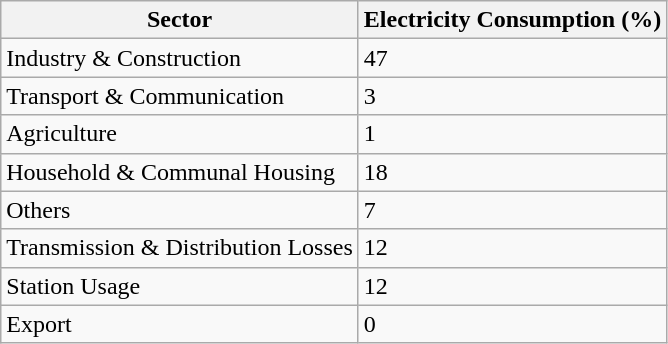<table class="wikitable sortable">
<tr>
<th>Sector</th>
<th>Electricity Consumption (%)</th>
</tr>
<tr>
<td>Industry & Construction</td>
<td>47</td>
</tr>
<tr>
<td>Transport & Communication</td>
<td>3</td>
</tr>
<tr>
<td>Agriculture</td>
<td>1</td>
</tr>
<tr>
<td>Household & Communal Housing</td>
<td>18</td>
</tr>
<tr>
<td>Others</td>
<td>7</td>
</tr>
<tr>
<td>Transmission & Distribution Losses</td>
<td>12</td>
</tr>
<tr>
<td>Station Usage</td>
<td>12</td>
</tr>
<tr>
<td>Export</td>
<td>0</td>
</tr>
</table>
